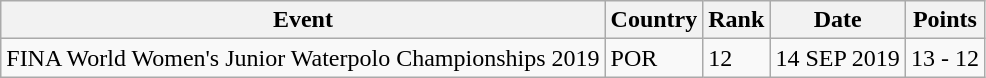<table class="wikitable">
<tr>
<th>Event</th>
<th>Country</th>
<th>Rank</th>
<th>Date</th>
<th>Points</th>
</tr>
<tr>
<td>FINA World Women's Junior Waterpolo Championships 2019</td>
<td>POR</td>
<td>12</td>
<td>14 SEP 2019</td>
<td>13 - 12</td>
</tr>
</table>
